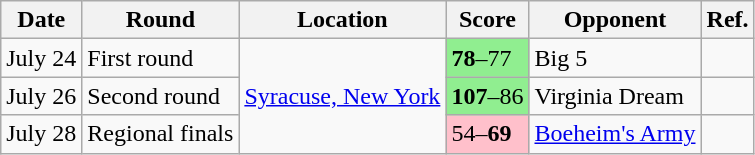<table class="wikitable">
<tr>
<th>Date</th>
<th>Round</th>
<th>Location</th>
<th>Score</th>
<th>Opponent</th>
<th>Ref.</th>
</tr>
<tr>
<td>July 24</td>
<td>First round</td>
<td rowspan=3><a href='#'>Syracuse, New York</a></td>
<td style=background-color:lightgreen><strong>78</strong>–77</td>
<td>Big 5</td>
<td></td>
</tr>
<tr>
<td>July 26</td>
<td>Second round</td>
<td style=background-color:lightgreen><strong>107</strong>–86</td>
<td>Virginia Dream</td>
<td></td>
</tr>
<tr>
<td>July 28</td>
<td>Regional finals</td>
<td style=background-color:pink>54–<strong>69</strong></td>
<td><a href='#'>Boeheim's Army</a></td>
<td></td>
</tr>
</table>
